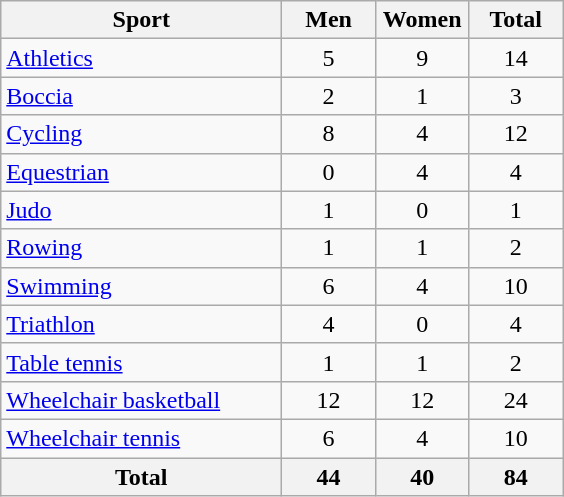<table class="wikitable sortable" style="text-align:center;">
<tr>
<th width=180>Sport</th>
<th width=55>Men</th>
<th width=55>Women</th>
<th width=55>Total</th>
</tr>
<tr>
<td align=left><a href='#'>Athletics</a></td>
<td>5</td>
<td>9</td>
<td>14</td>
</tr>
<tr>
<td align=left><a href='#'>Boccia</a></td>
<td>2</td>
<td>1</td>
<td>3</td>
</tr>
<tr>
<td align=left><a href='#'>Cycling</a></td>
<td>8</td>
<td>4</td>
<td>12</td>
</tr>
<tr>
<td align=left><a href='#'>Equestrian</a></td>
<td>0</td>
<td>4</td>
<td>4</td>
</tr>
<tr>
<td align=left><a href='#'>Judo</a></td>
<td>1</td>
<td>0</td>
<td>1</td>
</tr>
<tr>
<td align=left><a href='#'>Rowing</a></td>
<td>1</td>
<td>1</td>
<td>2</td>
</tr>
<tr>
<td align=left><a href='#'>Swimming</a></td>
<td>6</td>
<td>4</td>
<td>10</td>
</tr>
<tr>
<td align=left><a href='#'>Triathlon</a></td>
<td>4</td>
<td>0</td>
<td>4</td>
</tr>
<tr>
<td align=left><a href='#'>Table tennis</a></td>
<td>1</td>
<td>1</td>
<td>2</td>
</tr>
<tr>
<td align=left><a href='#'>Wheelchair basketball</a></td>
<td>12</td>
<td>12</td>
<td>24</td>
</tr>
<tr>
<td align=left><a href='#'>Wheelchair tennis</a></td>
<td>6</td>
<td>4</td>
<td>10</td>
</tr>
<tr>
<th>Total</th>
<th>44 </th>
<th>40</th>
<th>84 </th>
</tr>
</table>
